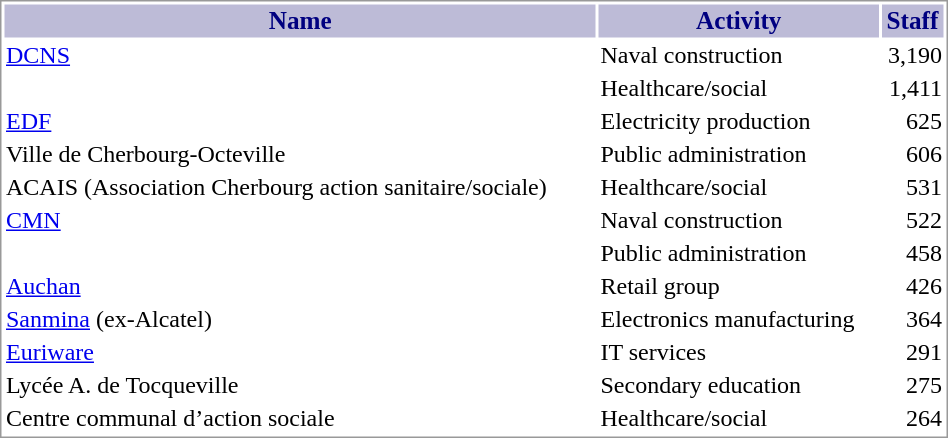<table border="0" align="center" style="border: 1px solid #999; background-color:#FFFFFF" width="50%">
<tr align="center" style="background:#bdbbd7;color:#000080;text-align:center;font-size:105%;padding:3px;">
<th>Name</th>
<th>Activity</th>
<th>Staff</th>
</tr>
<tr align=left bgcolor="#ffffff">
<td><a href='#'>DCNS</a></td>
<td>Naval construction</td>
<td align=right>3,190</td>
</tr>
<tr align=left bgcolor="#ffffff">
<td></td>
<td>Healthcare/social</td>
<td align=right>1,411</td>
</tr>
<tr align=left bgcolor="#ffffff">
<td><a href='#'>EDF</a></td>
<td>Electricity production</td>
<td align=right>625</td>
</tr>
<tr align=left bgcolor="#ffffff">
<td>Ville de Cherbourg-Octeville</td>
<td>Public administration</td>
<td align=right>606</td>
</tr>
<tr align=left bgcolor="#ffffff">
<td>ACAIS (Association Cherbourg action sanitaire/sociale)</td>
<td>Healthcare/social</td>
<td align=right>531</td>
</tr>
<tr align=left bgcolor="#ffffff">
<td><a href='#'>CMN</a></td>
<td>Naval construction</td>
<td align=right>522</td>
</tr>
<tr align=left bgcolor="#ffffff">
<td></td>
<td>Public administration</td>
<td align=right>458</td>
</tr>
<tr align=left bgcolor="#ffffff">
<td><a href='#'>Auchan</a></td>
<td>Retail group</td>
<td align=right>426</td>
</tr>
<tr align=left bgcolor="#ffffff">
<td><a href='#'>Sanmina</a> (ex-Alcatel)</td>
<td>Electronics manufacturing</td>
<td align=right>364</td>
</tr>
<tr align=left bgcolor="#ffffff">
<td><a href='#'>Euriware</a></td>
<td>IT services</td>
<td align=right>291</td>
</tr>
<tr align=left bgcolor="#ffffff">
<td>Lycée A. de Tocqueville</td>
<td>Secondary education</td>
<td align=right>275</td>
</tr>
<tr align=left bgcolor="#ffffff">
<td>Centre communal d’action sociale</td>
<td>Healthcare/social</td>
<td align=right>264</td>
</tr>
</table>
